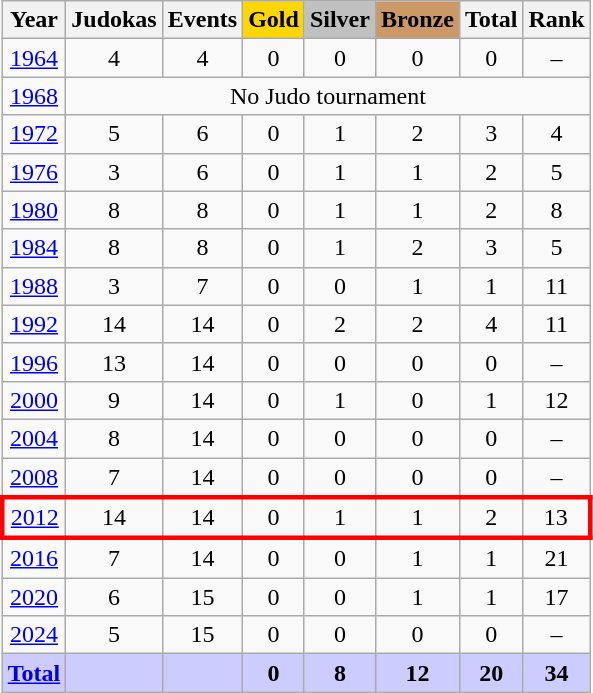<table class="wikitable sortable collapsible collapsed">
<tr>
<th>Year</th>
<th>Judokas</th>
<th>Events</th>
<th style="text-align:center; background-color:gold;"><strong>Gold</strong></th>
<th style="text-align:center; background-color:silver;"><strong>Silver</strong></th>
<th style="text-align:center; background-color:#c96;"><strong>Bronze</strong></th>
<th>Total</th>
<th>Rank</th>
</tr>
<tr style="text-align:center">
<td><a href='#'>1964</a></td>
<td>4</td>
<td>4</td>
<td>0</td>
<td>0</td>
<td>0</td>
<td>0</td>
<td>–</td>
</tr>
<tr style="text-align:center">
<td><a href='#'>1968</a></td>
<td colspan="7">No Judo tournament</td>
</tr>
<tr style="text-align:center">
<td><a href='#'>1972</a></td>
<td>5</td>
<td>6</td>
<td>0</td>
<td>1</td>
<td>2</td>
<td>3</td>
<td>4</td>
</tr>
<tr style="text-align:center">
<td><a href='#'>1976</a></td>
<td>3</td>
<td>6</td>
<td>0</td>
<td>1</td>
<td>1</td>
<td>2</td>
<td>5</td>
</tr>
<tr style="text-align:center">
<td><a href='#'>1980</a></td>
<td>8</td>
<td>8</td>
<td>0</td>
<td>1</td>
<td>1</td>
<td>2</td>
<td>8</td>
</tr>
<tr style="text-align:center">
<td><a href='#'>1984</a></td>
<td>8</td>
<td>8</td>
<td>0</td>
<td>1</td>
<td>2</td>
<td>3</td>
<td>5</td>
</tr>
<tr style="text-align:center">
<td><a href='#'>1988</a></td>
<td>3</td>
<td>7</td>
<td>0</td>
<td>0</td>
<td>1</td>
<td>1</td>
<td>11</td>
</tr>
<tr style="text-align:center">
<td><a href='#'>1992</a></td>
<td>14</td>
<td>14</td>
<td>0</td>
<td>2</td>
<td>2</td>
<td>4</td>
<td>11</td>
</tr>
<tr style="text-align:center">
<td><a href='#'>1996</a></td>
<td>13</td>
<td>14</td>
<td>0</td>
<td>0</td>
<td>0</td>
<td>0</td>
<td>–</td>
</tr>
<tr style="text-align:center">
<td><a href='#'>2000</a></td>
<td>9</td>
<td>14</td>
<td>0</td>
<td>1</td>
<td>0</td>
<td>1</td>
<td>12</td>
</tr>
<tr style="text-align:center">
<td><a href='#'>2004</a></td>
<td>8</td>
<td>14</td>
<td>0</td>
<td>0</td>
<td>0</td>
<td>0</td>
<td>–</td>
</tr>
<tr style="text-align:center">
<td><a href='#'>2008</a></td>
<td>7</td>
<td>14</td>
<td>0</td>
<td>0</td>
<td>0</td>
<td>0</td>
<td>–</td>
</tr>
<tr style="text-align:center;border: 3px solid red">
<td><a href='#'>2012</a></td>
<td>14</td>
<td>14</td>
<td>0</td>
<td>1</td>
<td>1</td>
<td>2</td>
<td>13</td>
</tr>
<tr style="text-align:center">
<td><a href='#'>2016</a></td>
<td>7</td>
<td>14</td>
<td>0</td>
<td>0</td>
<td>1</td>
<td>1</td>
<td>21</td>
</tr>
<tr style="text-align:center">
<td><a href='#'>2020</a></td>
<td>6</td>
<td>15</td>
<td>0</td>
<td>0</td>
<td>1</td>
<td>1</td>
<td>17</td>
</tr>
<tr style="text-align:center">
<td><a href='#'>2024</a></td>
<td>5</td>
<td>15</td>
<td>0</td>
<td>0</td>
<td>0</td>
<td>0</td>
<td>–</td>
</tr>
<tr style="text-align:center; background-color:#ccf;">
<td><strong><a href='#'>Total</a></strong></td>
<td></td>
<td></td>
<td><strong>0</strong></td>
<td><strong>8</strong></td>
<td><strong>12</strong></td>
<td><strong>20</strong></td>
<td><strong>34</strong></td>
</tr>
</table>
